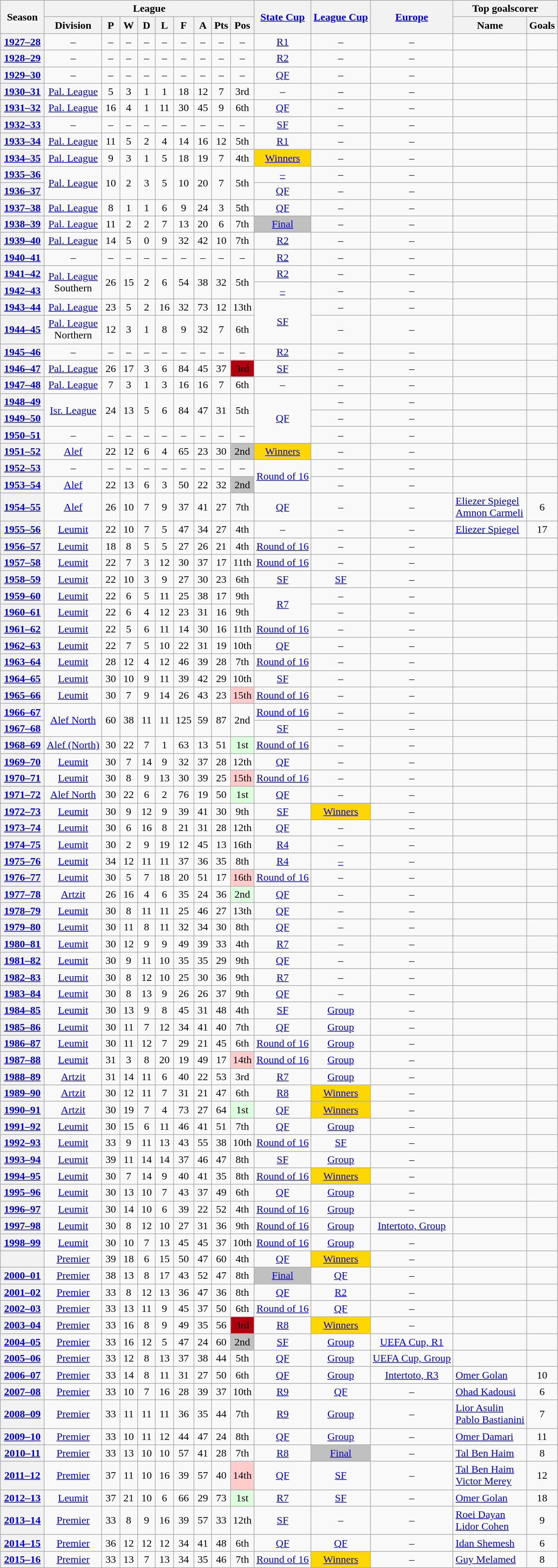<table class="wikitable" style="text-align: center">
<tr>
<th rowspan="2" width="60">Season</th>
<th colspan="9">League</th>
<th rowspan="2"><a href='#'>State Cup</a></th>
<th rowspan="2"><a href='#'>League Cup</a></th>
<th rowspan="2"><a href='#'>Europe</a></th>
<th colspan="2">Top goalscorer</th>
</tr>
<tr>
<th>Division</th>
<th width="20">P</th>
<th width="20">W</th>
<th width="20">D</th>
<th width="20">L</th>
<th width="20">F</th>
<th width="20">A</th>
<th width="20">Pts</th>
<th>Pos</th>
<th>Name</th>
<th>Goals</th>
</tr>
<tr>
<th><a href='#'>1927–28</a></th>
<td>–</td>
<td>–</td>
<td>–</td>
<td>–</td>
<td>–</td>
<td>–</td>
<td>–</td>
<td>–</td>
<td>–</td>
<td><a href='#'>R1</a></td>
<td>–</td>
<td>–</td>
<td></td>
<td></td>
</tr>
<tr>
<th><a href='#'>1928–29</a></th>
<td>–</td>
<td>–</td>
<td>–</td>
<td>–</td>
<td>–</td>
<td>–</td>
<td>–</td>
<td>–</td>
<td>–</td>
<td><a href='#'>R2</a></td>
<td>–</td>
<td>–</td>
<td></td>
<td></td>
</tr>
<tr>
<th><a href='#'>1929–30</a></th>
<td>–</td>
<td>–</td>
<td>–</td>
<td>–</td>
<td>–</td>
<td>–</td>
<td>–</td>
<td>–</td>
<td>–</td>
<td><a href='#'>QF</a></td>
<td>–</td>
<td>–</td>
<td></td>
<td></td>
</tr>
<tr>
<th><a href='#'>1930–31</a></th>
<td><a href='#'>Pal. League</a><br></td>
<td>5</td>
<td>3</td>
<td>1</td>
<td>1</td>
<td>18</td>
<td>12</td>
<td>7</td>
<td>3rd</td>
<td>–</td>
<td>–</td>
<td>–</td>
<td></td>
<td></td>
</tr>
<tr>
<th><a href='#'>1931–32</a></th>
<td><a href='#'>Pal. League</a></td>
<td>16</td>
<td>4</td>
<td>1</td>
<td>11</td>
<td>30</td>
<td>45</td>
<td>9</td>
<td>6th</td>
<td><a href='#'>QF</a></td>
<td>–</td>
<td>–</td>
<td></td>
<td></td>
</tr>
<tr>
<th><a href='#'>1932–33</a></th>
<td>–</td>
<td>–</td>
<td>–</td>
<td>–</td>
<td>–</td>
<td>–</td>
<td>–</td>
<td>–</td>
<td>–</td>
<td –><a href='#'>SF</a></td>
<td>–</td>
<td>–</td>
<td></td>
<td></td>
</tr>
<tr>
<th><a href='#'>1933–34</a></th>
<td><a href='#'>Pal. League</a></td>
<td>11</td>
<td>5</td>
<td>2</td>
<td>4</td>
<td>14</td>
<td>16</td>
<td>12</td>
<td>5th</td>
<td><a href='#'>R1</a></td>
<td>–</td>
<td>–</td>
<td></td>
<td></td>
</tr>
<tr>
<th><a href='#'>1934–35</a></th>
<td><a href='#'>Pal. League</a> <br></td>
<td>9</td>
<td>3</td>
<td>1</td>
<td>5</td>
<td>18</td>
<td>19</td>
<td>7</td>
<td>4th</td>
<td bgcolor=gold><a href='#'>Winners</a></td>
<td>–</td>
<td>–</td>
<td></td>
<td></td>
</tr>
<tr>
<th><a href='#'>1935–36</a></th>
<td rowspan=2><a href='#'>Pal. League</a> <br></td>
<td rowspan=2>10</td>
<td rowspan=2>2</td>
<td rowspan=2>3</td>
<td rowspan=2>5</td>
<td rowspan=2>10</td>
<td rowspan=2>20</td>
<td rowspan=2>7</td>
<td rowspan=2>5th</td>
<td><a href='#'>–</a> </td>
<td>–</td>
<td>–</td>
<td></td>
<td></td>
</tr>
<tr>
<th><a href='#'>1936–37</a></th>
<td><a href='#'>QF</a></td>
<td>–</td>
<td>–</td>
<td></td>
<td></td>
</tr>
<tr>
<th><a href='#'>1937–38</a></th>
<td><a href='#'>Pal. League</a></td>
<td>8</td>
<td>1</td>
<td>1</td>
<td>6</td>
<td>9</td>
<td>24</td>
<td>3</td>
<td>5th</td>
<td><a href='#'>QF</a></td>
<td>–</td>
<td>–</td>
<td></td>
<td></td>
</tr>
<tr>
<th><a href='#'>1938–39</a></th>
<td><a href='#'>Pal. League</a> <br></td>
<td>11</td>
<td>2</td>
<td>2</td>
<td>7</td>
<td>13</td>
<td>20</td>
<td>6</td>
<td>7th</td>
<td bgcolor=silver><a href='#'>Final</a></td>
<td>–</td>
<td>–</td>
<td></td>
<td></td>
</tr>
<tr>
<th><a href='#'>1939–40</a></th>
<td><a href='#'>Pal. League</a></td>
<td>14</td>
<td>5</td>
<td>0</td>
<td>9</td>
<td>32</td>
<td>42</td>
<td>10</td>
<td>7th</td>
<td><a href='#'>R2</a></td>
<td>–</td>
<td>–</td>
<td></td>
<td></td>
</tr>
<tr>
<th><a href='#'>1940–41</a></th>
<td>–</td>
<td>–</td>
<td>–</td>
<td>–</td>
<td>–</td>
<td>–</td>
<td>–</td>
<td>–</td>
<td>–</td>
<td><a href='#'>R2</a></td>
<td>–</td>
<td>–</td>
<td></td>
<td></td>
</tr>
<tr>
<th><a href='#'>1941–42</a></th>
<td rowspan=2><a href='#'>Pal. League</a> <br>Southern<br></td>
<td rowspan=2>26</td>
<td rowspan=2>15</td>
<td rowspan=2>2</td>
<td rowspan=2>6</td>
<td rowspan=2>54</td>
<td rowspan=2>38</td>
<td rowspan=2>32</td>
<td rowspan=2>5th</td>
<td><a href='#'>R2</a></td>
<td>–</td>
<td>–</td>
<td></td>
<td></td>
</tr>
<tr>
<th><a href='#'>1942–43</a></th>
<td><a href='#'>–</a></td>
<td>–</td>
<td>–</td>
<td></td>
<td></td>
</tr>
<tr>
<th><a href='#'>1943–44</a></th>
<td><a href='#'>Pal. League</a></td>
<td>23</td>
<td>5</td>
<td>2</td>
<td>16</td>
<td>32</td>
<td>73</td>
<td>12</td>
<td>13th</td>
<td rowspan=2><a href='#'>SF</a> </td>
<td>–</td>
<td>–</td>
<td></td>
<td></td>
</tr>
<tr>
<th><a href='#'>1944–45</a></th>
<td><a href='#'>Pal. League</a><br> Northern</td>
<td>12</td>
<td>3</td>
<td>1</td>
<td>8</td>
<td>9</td>
<td>32</td>
<td>7</td>
<td>6th</td>
<td>–</td>
<td>–</td>
<td></td>
<td></td>
</tr>
<tr>
<th><a href='#'>1945–46</a></th>
<td>–</td>
<td>–</td>
<td>–</td>
<td>–</td>
<td>–</td>
<td>–</td>
<td>–</td>
<td>–</td>
<td>–</td>
<td><a href='#'>R2</a></td>
<td>–</td>
<td>–</td>
<td></td>
<td></td>
</tr>
<tr>
<th><a href='#'>1946–47</a></th>
<td><a href='#'>Pal. League</a></td>
<td>26</td>
<td>17</td>
<td>3</td>
<td>6</td>
<td>84</td>
<td>45</td>
<td>37</td>
<td bgcolor=bronze>3rd</td>
<td><a href='#'>SF</a></td>
<td>–</td>
<td>–</td>
<td></td>
<td></td>
</tr>
<tr>
<th><a href='#'>1947–48</a></th>
<td><a href='#'>Pal. League</a><br></td>
<td>7</td>
<td>3</td>
<td>1</td>
<td>3</td>
<td>16</td>
<td>16</td>
<td>7</td>
<td>6th</td>
<td>–</td>
<td>–</td>
<td>–</td>
<td></td>
<td></td>
</tr>
<tr>
<th><a href='#'>1948–49</a></th>
<td rowspan=2><a href='#'>Isr. League</a><br></td>
<td rowspan=2>24</td>
<td rowspan=2>13</td>
<td rowspan=2>5</td>
<td rowspan=2>6</td>
<td rowspan=2>84</td>
<td rowspan=2>47</td>
<td rowspan=2>31</td>
<td rowspan=2>5th</td>
<td rowspan=3><a href='#'>QF</a> </td>
<td>–</td>
<td>–</td>
<td></td>
<td></td>
</tr>
<tr>
<th><a href='#'>1949–50</a></th>
<td>–</td>
<td>–</td>
<td></td>
<td></td>
</tr>
<tr>
<th><a href='#'>1950–51</a></th>
<td>–</td>
<td>–</td>
<td>–</td>
<td>–</td>
<td>–</td>
<td>–</td>
<td>–</td>
<td>–</td>
<td>–</td>
<td>–</td>
<td>–</td>
<td></td>
<td></td>
</tr>
<tr>
<th><a href='#'>1951–52</a></th>
<td><a href='#'>Alef</a></td>
<td>22</td>
<td>12</td>
<td>6</td>
<td>4</td>
<td>65</td>
<td>23</td>
<td>30</td>
<td bgcolor=silver>2nd</td>
<td bgcolor=gold><a href='#'>Winners</a></td>
<td>–</td>
<td>–</td>
<td></td>
<td></td>
</tr>
<tr>
<th><a href='#'>1952–53</a></th>
<td>–</td>
<td>–</td>
<td>–</td>
<td>–</td>
<td>–</td>
<td>–</td>
<td>–</td>
<td>–</td>
<td>–</td>
<td rowspan=2><a href='#'>Round of 16</a></td>
<td>–</td>
<td>–</td>
<td></td>
<td></td>
</tr>
<tr>
<th><a href='#'>1953–54</a></th>
<td><a href='#'>Alef</a></td>
<td>22</td>
<td>13</td>
<td>6</td>
<td>3</td>
<td>50</td>
<td>22</td>
<td>32</td>
<td bgcolor=silver>2nd</td>
<td>–</td>
<td>–</td>
<td></td>
<td></td>
</tr>
<tr>
<th><a href='#'>1954–55</a></th>
<td><a href='#'>Alef</a></td>
<td>26</td>
<td>10</td>
<td>7</td>
<td>9</td>
<td>37</td>
<td>41</td>
<td>27</td>
<td>7th</td>
<td><a href='#'>QF</a></td>
<td>–</td>
<td>–</td>
<td align=left><a href='#'>Eliezer Spiegel</a><br><a href='#'>Amnon Carmeli</a></td>
<td>6</td>
</tr>
<tr>
<th><a href='#'>1955–56</a></th>
<td><a href='#'>Leumit</a></td>
<td>22</td>
<td>10</td>
<td>7</td>
<td>5</td>
<td>47</td>
<td>34</td>
<td>27</td>
<td>4th</td>
<td>–</td>
<td>–</td>
<td>–</td>
<td align=left><a href='#'>Eliezer Spiegel</a></td>
<td>17</td>
</tr>
<tr>
<th><a href='#'>1956–57</a></th>
<td><a href='#'>Leumit</a></td>
<td>18</td>
<td>8</td>
<td>5</td>
<td>5</td>
<td>27</td>
<td>26</td>
<td>21</td>
<td>4th</td>
<td><a href='#'>Round of 16</a></td>
<td>–</td>
<td>–</td>
<td></td>
<td></td>
</tr>
<tr>
<th><a href='#'>1957–58</a></th>
<td><a href='#'>Leumit</a></td>
<td>22</td>
<td>7</td>
<td>3</td>
<td>12</td>
<td>30</td>
<td>37</td>
<td>17</td>
<td>11th</td>
<td><a href='#'>Round of 16</a></td>
<td>–</td>
<td>–</td>
<td></td>
<td></td>
</tr>
<tr>
<th><a href='#'>1958–59</a></th>
<td><a href='#'>Leumit</a></td>
<td>22</td>
<td>10</td>
<td>3</td>
<td>9</td>
<td>27</td>
<td>30</td>
<td>23</td>
<td>6th</td>
<td><a href='#'>SF</a></td>
<td><a href='#'>SF</a></td>
<td>–</td>
<td></td>
<td></td>
</tr>
<tr>
<th><a href='#'>1959–60</a></th>
<td><a href='#'>Leumit</a></td>
<td>22</td>
<td>6</td>
<td>5</td>
<td>11</td>
<td>25</td>
<td>38</td>
<td>17</td>
<td>9th</td>
<td rowspan=2><a href='#'>R7</a></td>
<td>–</td>
<td>–</td>
<td></td>
<td></td>
</tr>
<tr>
<th><a href='#'>1960–61</a></th>
<td><a href='#'>Leumit</a></td>
<td>22</td>
<td>6</td>
<td>4</td>
<td>12</td>
<td>23</td>
<td>31</td>
<td>16</td>
<td>9th</td>
<td>–</td>
<td>–</td>
<td></td>
<td></td>
</tr>
<tr>
<th><a href='#'>1961–62</a></th>
<td><a href='#'>Leumit</a></td>
<td>22</td>
<td>5</td>
<td>6</td>
<td>11</td>
<td>14</td>
<td>30</td>
<td>16</td>
<td>11th</td>
<td><a href='#'>Round of 16</a></td>
<td>–</td>
<td>–</td>
<td></td>
<td></td>
</tr>
<tr>
<th><a href='#'>1962–63</a></th>
<td><a href='#'>Leumit</a></td>
<td>22</td>
<td>7</td>
<td>5</td>
<td>10</td>
<td>22</td>
<td>31</td>
<td>19</td>
<td>10th</td>
<td><a href='#'>QF</a></td>
<td>–</td>
<td>–</td>
<td></td>
<td></td>
</tr>
<tr>
<th><a href='#'>1963–64</a></th>
<td><a href='#'>Leumit</a></td>
<td>28</td>
<td>12</td>
<td>4</td>
<td>12</td>
<td>46</td>
<td>39</td>
<td>28</td>
<td>7th</td>
<td><a href='#'>Round of 16</a></td>
<td>–</td>
<td>–</td>
<td></td>
<td></td>
</tr>
<tr>
<th><a href='#'>1964–65</a></th>
<td><a href='#'>Leumit</a></td>
<td>30</td>
<td>10</td>
<td>9</td>
<td>11</td>
<td>39</td>
<td>42</td>
<td>29</td>
<td>10th</td>
<td><a href='#'>SF</a></td>
<td>–</td>
<td>–</td>
<td></td>
<td></td>
</tr>
<tr>
<th><a href='#'>1965–66</a></th>
<td><a href='#'>Leumit</a></td>
<td>30</td>
<td>7</td>
<td>9</td>
<td>14</td>
<td>26</td>
<td>43</td>
<td>23</td>
<td bgcolor=#FFCCCC>15th</td>
<td><a href='#'>Round of 16</a></td>
<td>–</td>
<td>–</td>
<td></td>
<td></td>
</tr>
<tr>
<th><a href='#'>1966–67</a></th>
<td rowspan=2><a href='#'>Alef North</a></td>
<td rowspan=2>60</td>
<td rowspan=2>38</td>
<td rowspan=2>11</td>
<td rowspan=2>11</td>
<td rowspan=2>125</td>
<td rowspan=2>59</td>
<td rowspan=2>87</td>
<td rowspan=2>2nd</td>
<td><a href='#'>Round of 16</a></td>
<td>–</td>
<td>–</td>
<td></td>
<td></td>
</tr>
<tr>
<th><a href='#'>1967–68</a></th>
<td><a href='#'>SF</a></td>
<td>–</td>
<td>–</td>
<td></td>
<td></td>
</tr>
<tr>
<th><a href='#'>1968–69</a></th>
<td><a href='#'>Alef (North)</a></td>
<td>30</td>
<td>22</td>
<td>7</td>
<td>1</td>
<td>63</td>
<td>13</td>
<td>51</td>
<td bgcolor=#DDFFDD>1st</td>
<td><a href='#'>Round of 16</a></td>
<td>–</td>
<td>–</td>
<td></td>
<td></td>
</tr>
<tr>
<th><a href='#'>1969–70</a></th>
<td><a href='#'>Leumit</a></td>
<td>30</td>
<td>7</td>
<td>14</td>
<td>9</td>
<td>32</td>
<td>37</td>
<td>28</td>
<td>12th</td>
<td><a href='#'>QF</a></td>
<td>–</td>
<td>–</td>
<td></td>
<td></td>
</tr>
<tr>
<th><a href='#'>1970–71</a></th>
<td><a href='#'>Leumit</a></td>
<td>30</td>
<td>8</td>
<td>9</td>
<td>13</td>
<td>30</td>
<td>39</td>
<td>25</td>
<td bgcolor=#FFCCCC>15th</td>
<td><a href='#'>Round of 16</a></td>
<td>–</td>
<td>–</td>
<td></td>
<td></td>
</tr>
<tr>
<th><a href='#'>1971–72</a></th>
<td><a href='#'>Alef North</a></td>
<td>30</td>
<td>22</td>
<td>6</td>
<td>2</td>
<td>76</td>
<td>19</td>
<td>50</td>
<td bgcolor=#DDFFDD>1st</td>
<td><a href='#'>QF</a></td>
<td>–</td>
<td>–</td>
<td></td>
<td></td>
</tr>
<tr>
<th><a href='#'>1972–73</a></th>
<td><a href='#'>Leumit</a></td>
<td>30</td>
<td>9</td>
<td>12</td>
<td>9</td>
<td>39</td>
<td>41</td>
<td>30</td>
<td>9th</td>
<td><a href='#'>SF</a></td>
<td bgcolor=gold><a href='#'>Winners</a></td>
<td>–</td>
<td></td>
<td></td>
</tr>
<tr>
<th><a href='#'>1973–74</a></th>
<td><a href='#'>Leumit</a></td>
<td>30</td>
<td>6</td>
<td>16</td>
<td>8</td>
<td>21</td>
<td>31</td>
<td>28</td>
<td>12th</td>
<td><a href='#'>QF</a></td>
<td>–</td>
<td>–</td>
<td></td>
<td></td>
</tr>
<tr>
<th><a href='#'>1974–75</a></th>
<td><a href='#'>Leumit</a></td>
<td>30</td>
<td>2</td>
<td>9</td>
<td>19</td>
<td>12</td>
<td>45</td>
<td>13</td>
<td>16th</td>
<td><a href='#'>R4</a></td>
<td>–</td>
<td>–</td>
<td></td>
<td></td>
</tr>
<tr>
<th><a href='#'>1975–76</a></th>
<td><a href='#'>Leumit</a></td>
<td>34</td>
<td>12</td>
<td>11</td>
<td>11</td>
<td>37</td>
<td>36</td>
<td>35</td>
<td>8th</td>
<td><a href='#'>R4</a></td>
<td><a href='#'>–</a></td>
<td>–</td>
<td></td>
<td></td>
</tr>
<tr>
<th><a href='#'>1976–77</a></th>
<td><a href='#'>Leumit</a></td>
<td>30</td>
<td>5</td>
<td>7</td>
<td>18</td>
<td>20</td>
<td>51</td>
<td>17</td>
<td bgcolor=#FFCCCC>16th</td>
<td><a href='#'>Round of 16</a></td>
<td>–</td>
<td>–</td>
<td></td>
<td></td>
</tr>
<tr>
<th><a href='#'>1977–78</a></th>
<td><a href='#'>Artzit</a></td>
<td>26</td>
<td>16</td>
<td>4</td>
<td>6</td>
<td>35</td>
<td>24</td>
<td>36</td>
<td bgcolor=#DDFFDD>2nd</td>
<td><a href='#'>QF</a></td>
<td>–</td>
<td>–</td>
<td></td>
<td></td>
</tr>
<tr>
<th><a href='#'>1978–79</a></th>
<td><a href='#'>Leumit</a></td>
<td>30</td>
<td>8</td>
<td>11</td>
<td>11</td>
<td>25</td>
<td>46</td>
<td>27</td>
<td>13th</td>
<td><a href='#'>QF</a></td>
<td>–</td>
<td>–</td>
<td></td>
<td></td>
</tr>
<tr>
<th><a href='#'>1979–80</a></th>
<td><a href='#'>Leumit</a></td>
<td>30</td>
<td>11</td>
<td>8</td>
<td>11</td>
<td>32</td>
<td>34</td>
<td>30</td>
<td>8th</td>
<td><a href='#'>QF</a></td>
<td>–</td>
<td>–</td>
<td></td>
<td></td>
</tr>
<tr>
<th><a href='#'>1980–81</a></th>
<td><a href='#'>Leumit</a></td>
<td>30</td>
<td>12</td>
<td>9</td>
<td>9</td>
<td>49</td>
<td>39</td>
<td>33</td>
<td>4th</td>
<td><a href='#'>R7</a></td>
<td>–</td>
<td>–</td>
<td></td>
<td></td>
</tr>
<tr>
<th><a href='#'>1981–82</a></th>
<td><a href='#'>Leumit</a></td>
<td>30</td>
<td>9</td>
<td>11</td>
<td>10</td>
<td>35</td>
<td>35</td>
<td>29</td>
<td>9th</td>
<td><a href='#'>QF</a></td>
<td>–</td>
<td>–</td>
<td></td>
<td></td>
</tr>
<tr>
<th><a href='#'>1982–83</a></th>
<td><a href='#'>Leumit</a></td>
<td>30</td>
<td>8</td>
<td>12</td>
<td>10</td>
<td>25</td>
<td>30</td>
<td>36</td>
<td>9th</td>
<td><a href='#'>R7</a></td>
<td>–</td>
<td>–</td>
<td></td>
<td></td>
</tr>
<tr>
<th><a href='#'>1983–84</a></th>
<td><a href='#'>Leumit</a></td>
<td>30</td>
<td>8</td>
<td>13</td>
<td>9</td>
<td>26</td>
<td>26</td>
<td>37</td>
<td>9th</td>
<td><a href='#'>QF</a></td>
<td>–</td>
<td>–</td>
<td></td>
<td></td>
</tr>
<tr>
<th><a href='#'>1984–85</a></th>
<td><a href='#'>Leumit</a></td>
<td>30</td>
<td>13</td>
<td>9</td>
<td>8</td>
<td>45</td>
<td>31</td>
<td>48</td>
<td>4th</td>
<td><a href='#'>SF</a></td>
<td><a href='#'>Group</a></td>
<td>–</td>
<td></td>
<td></td>
</tr>
<tr>
<th><a href='#'>1985–86</a></th>
<td><a href='#'>Leumit</a></td>
<td>30</td>
<td>11</td>
<td>7</td>
<td>12</td>
<td>34</td>
<td>41</td>
<td>40</td>
<td>7th</td>
<td><a href='#'>QF</a></td>
<td><a href='#'>Group</a></td>
<td>–</td>
<td></td>
<td></td>
</tr>
<tr>
<th><a href='#'>1986–87</a></th>
<td><a href='#'>Leumit</a></td>
<td>30</td>
<td>11</td>
<td>12</td>
<td>7</td>
<td>29</td>
<td>21</td>
<td>45</td>
<td>6th</td>
<td><a href='#'>Round of 16</a></td>
<td><a href='#'>Group</a></td>
<td>–</td>
<td></td>
<td></td>
</tr>
<tr>
<th><a href='#'>1987–88</a></th>
<td><a href='#'>Leumit</a></td>
<td>31</td>
<td>3</td>
<td>8</td>
<td>20</td>
<td>19</td>
<td>49</td>
<td>17</td>
<td bgcolor=#FFCCCC>14th</td>
<td><a href='#'>Round of 16</a></td>
<td><a href='#'>Group</a></td>
<td>–</td>
<td></td>
<td></td>
</tr>
<tr>
<th><a href='#'>1988–89</a></th>
<td><a href='#'>Artzit</a></td>
<td>31</td>
<td>14</td>
<td>11</td>
<td>6</td>
<td>40</td>
<td>22</td>
<td>53</td>
<td>3rd</td>
<td><a href='#'>R7</a></td>
<td><a href='#'>Group</a></td>
<td>–</td>
<td></td>
<td></td>
</tr>
<tr>
<th><a href='#'>1989–90</a></th>
<td><a href='#'>Artzit</a></td>
<td>30</td>
<td>12</td>
<td>11</td>
<td>7</td>
<td>31</td>
<td>21</td>
<td>47</td>
<td>6th</td>
<td><a href='#'>R8</a></td>
<td bgcolor=gold><a href='#'>Winners</a></td>
<td>–</td>
<td></td>
<td></td>
</tr>
<tr>
<th><a href='#'>1990–91</a></th>
<td><a href='#'>Artzit</a></td>
<td>30</td>
<td>19</td>
<td>7</td>
<td>4</td>
<td>73</td>
<td>27</td>
<td>64</td>
<td bgcolor=#ddffdd>1st</td>
<td><a href='#'>QF</a></td>
<td bgcolor=gold><a href='#'>Winners</a></td>
<td>–</td>
<td></td>
<td></td>
</tr>
<tr>
<th><a href='#'>1991–92</a></th>
<td><a href='#'>Leumit</a></td>
<td>30</td>
<td>15</td>
<td>6</td>
<td>11</td>
<td>46</td>
<td>41</td>
<td>51</td>
<td>7th</td>
<td><a href='#'>QF</a></td>
<td><a href='#'>Group</a></td>
<td>–</td>
<td></td>
<td></td>
</tr>
<tr>
<th><a href='#'>1992–93</a></th>
<td><a href='#'>Leumit</a></td>
<td>33</td>
<td>9</td>
<td>11</td>
<td>13</td>
<td>43</td>
<td>55</td>
<td>38</td>
<td>10th</td>
<td><a href='#'>Round of 16</a></td>
<td><a href='#'>SF</a></td>
<td>–</td>
<td></td>
<td></td>
</tr>
<tr>
<th><a href='#'>1993–94</a></th>
<td><a href='#'>Leumit</a></td>
<td>39</td>
<td>11</td>
<td>14</td>
<td>14</td>
<td>37</td>
<td>46</td>
<td>47</td>
<td>8th</td>
<td><a href='#'>SF</a></td>
<td><a href='#'>Group</a></td>
<td>–</td>
<td></td>
<td></td>
</tr>
<tr>
<th><a href='#'>1994–95</a></th>
<td><a href='#'>Leumit</a></td>
<td>30</td>
<td>7</td>
<td>14</td>
<td>9</td>
<td>40</td>
<td>41</td>
<td>35</td>
<td>8th</td>
<td><a href='#'>Round of 16</a></td>
<td bgcolor=gold><a href='#'>Winners</a></td>
<td>–</td>
<td></td>
<td></td>
</tr>
<tr>
<th><a href='#'>1995–96</a></th>
<td><a href='#'>Leumit</a></td>
<td>30</td>
<td>13</td>
<td>10</td>
<td>7</td>
<td>43</td>
<td>37</td>
<td>49</td>
<td>6th</td>
<td><a href='#'>QF</a></td>
<td><a href='#'>Group</a></td>
<td>–</td>
<td></td>
<td></td>
</tr>
<tr>
<th><a href='#'>1996–97</a></th>
<td><a href='#'>Leumit</a></td>
<td>30</td>
<td>14</td>
<td>10</td>
<td>6</td>
<td>39</td>
<td>22</td>
<td>52</td>
<td>4th</td>
<td><a href='#'>Round of 16</a></td>
<td><a href='#'>Group</a></td>
<td>–</td>
<td></td>
<td></td>
</tr>
<tr>
<th><a href='#'>1997–98</a></th>
<td><a href='#'>Leumit</a></td>
<td>30</td>
<td>8</td>
<td>12</td>
<td>10</td>
<td>27</td>
<td>31</td>
<td>36</td>
<td>9th</td>
<td><a href='#'>Round of 16</a></td>
<td><a href='#'>Group</a></td>
<td><a href='#'>Intertoto, Group</a></td>
<td></td>
<td></td>
</tr>
<tr>
<th><a href='#'>1998–99</a></th>
<td><a href='#'>Leumit</a></td>
<td>30</td>
<td>10</td>
<td>7</td>
<td>13</td>
<td>45</td>
<td>45</td>
<td>37</td>
<td>10th</td>
<td><a href='#'>Round of 16</a></td>
<td><a href='#'>Group</a></td>
<td>–</td>
<td></td>
<td></td>
</tr>
<tr>
<th></th>
<td><a href='#'>Premier</a></td>
<td>39</td>
<td>18</td>
<td>6</td>
<td>15</td>
<td>50</td>
<td>47</td>
<td>60</td>
<td>4th</td>
<td><a href='#'>QF</a></td>
<td bgcolor=gold><a href='#'>Winners</a></td>
<td>–</td>
<td></td>
<td></td>
</tr>
<tr>
<th><a href='#'>2000–01</a></th>
<td><a href='#'>Premier</a></td>
<td>38</td>
<td>13</td>
<td>8</td>
<td>17</td>
<td>43</td>
<td>52</td>
<td>47</td>
<td>8th</td>
<td bgcolor=silver><a href='#'>Final</a></td>
<td><a href='#'>QF</a></td>
<td>–</td>
<td></td>
<td></td>
</tr>
<tr>
<th><a href='#'>2001–02</a></th>
<td><a href='#'>Premier</a></td>
<td>33</td>
<td>8</td>
<td>12</td>
<td>13</td>
<td>36</td>
<td>47</td>
<td>36</td>
<td>8th</td>
<td><a href='#'>QF</a></td>
<td><a href='#'>R2</a></td>
<td>–</td>
<td></td>
<td></td>
</tr>
<tr>
<th><a href='#'>2002–03</a></th>
<td><a href='#'>Premier</a></td>
<td>33</td>
<td>13</td>
<td>11</td>
<td>9</td>
<td>45</td>
<td>37</td>
<td>50</td>
<td>6th</td>
<td><a href='#'>Round of 16</a></td>
<td><a href='#'>QF</a></td>
<td>–</td>
<td></td>
<td></td>
</tr>
<tr>
<th><a href='#'>2003–04</a></th>
<td><a href='#'>Premier</a></td>
<td>33</td>
<td>16</td>
<td>8</td>
<td>9</td>
<td>49</td>
<td>35</td>
<td>56</td>
<td bgcolor=bronze>3rd</td>
<td><a href='#'>R8</a></td>
<td bgcolor=gold><a href='#'>Winners</a></td>
<td>–</td>
<td align=left></td>
<td></td>
</tr>
<tr>
<th><a href='#'>2004–05</a></th>
<td><a href='#'>Premier</a></td>
<td>33</td>
<td>16</td>
<td>12</td>
<td>5</td>
<td>47</td>
<td>24</td>
<td>60</td>
<td bgcolor=silver>2nd</td>
<td><a href='#'>SF</a></td>
<td><a href='#'>Group</a></td>
<td><a href='#'>UEFA Cup, R1</a></td>
<td></td>
<td></td>
</tr>
<tr>
<th><a href='#'>2005–06</a></th>
<td><a href='#'>Premier</a></td>
<td>33</td>
<td>12</td>
<td>8</td>
<td>13</td>
<td>37</td>
<td>38</td>
<td>44</td>
<td>5th</td>
<td><a href='#'>QF</a></td>
<td><a href='#'>Group</a></td>
<td><a href='#'>UEFA Cup, Group</a></td>
<td></td>
<td></td>
</tr>
<tr>
<th><a href='#'>2006–07</a></th>
<td><a href='#'>Premier</a></td>
<td>33</td>
<td>14</td>
<td>8</td>
<td>11</td>
<td>31</td>
<td>27</td>
<td>50</td>
<td>6th</td>
<td><a href='#'>QF</a></td>
<td><a href='#'>Group</a></td>
<td><a href='#'>Intertoto, R3</a></td>
<td align=left><a href='#'>Omer Golan</a></td>
<td>10</td>
</tr>
<tr>
<th><a href='#'>2007–08</a></th>
<td><a href='#'>Premier</a></td>
<td>33</td>
<td>10</td>
<td>7</td>
<td>16</td>
<td>28</td>
<td>39</td>
<td>37</td>
<td>10th</td>
<td><a href='#'>R9</a></td>
<td><a href='#'>QF</a></td>
<td>–</td>
<td align=left><a href='#'>Ohad Kadousi</a></td>
<td>6</td>
</tr>
<tr>
<th><a href='#'>2008–09</a></th>
<td><a href='#'>Premier</a></td>
<td>33</td>
<td>11</td>
<td>11</td>
<td>11</td>
<td>36</td>
<td>35</td>
<td>44</td>
<td>7th</td>
<td><a href='#'>R9</a></td>
<td><a href='#'>Group</a></td>
<td>–</td>
<td align=left><a href='#'>Lior Asulin</a><br><a href='#'>Pablo Bastianini</a></td>
<td>7</td>
</tr>
<tr>
<th><a href='#'>2009–10</a></th>
<td><a href='#'>Premier</a></td>
<td>33</td>
<td>10</td>
<td>11</td>
<td>12</td>
<td>44</td>
<td>47</td>
<td>24</td>
<td>8th</td>
<td><a href='#'>QF</a></td>
<td><a href='#'>Group</a></td>
<td>–</td>
<td align=left><a href='#'>Omer Damari</a></td>
<td>11</td>
</tr>
<tr>
<th><a href='#'>2010–11</a></th>
<td><a href='#'>Premier</a></td>
<td>33</td>
<td>13</td>
<td>10</td>
<td>10</td>
<td>57</td>
<td>41</td>
<td>28</td>
<td>7th</td>
<td><a href='#'>R8</a></td>
<td bgcolor=silver><a href='#'>Final</a></td>
<td>–</td>
<td align=left><a href='#'>Tal Ben Haim</a></td>
<td>8</td>
</tr>
<tr>
<th><a href='#'>2011–12</a></th>
<td><a href='#'>Premier</a></td>
<td>37</td>
<td>11</td>
<td>10</td>
<td>16</td>
<td>39</td>
<td>57</td>
<td>40<br></td>
<td bgcolor=ffcccc>14th</td>
<td><a href='#'>QF</a></td>
<td><a href='#'>SF</a></td>
<td>–</td>
<td align=left><a href='#'>Tal Ben Haim</a><br><a href='#'>Victor Merey</a></td>
<td>12</td>
</tr>
<tr>
<th><a href='#'>2012–13</a></th>
<td><a href='#'>Leumit</a></td>
<td>37</td>
<td>21</td>
<td>10</td>
<td>6</td>
<td>66</td>
<td>29</td>
<td>73</td>
<td bgcolor=#ddffdd>1st</td>
<td><a href='#'>R7</a></td>
<td><a href='#'>SF</a></td>
<td>–</td>
<td align=left><a href='#'>Omer Golan</a></td>
<td>18</td>
</tr>
<tr>
<th><a href='#'>2013–14</a></th>
<td><a href='#'>Premier</a></td>
<td>33</td>
<td>8</td>
<td>9</td>
<td>16</td>
<td>39</td>
<td>57</td>
<td>33</td>
<td>12th</td>
<td><a href='#'>SF</a></td>
<td>–</td>
<td>–</td>
<td align=left><a href='#'>Roei Dayan</a><br><a href='#'>Lidor Cohen</a></td>
<td>9</td>
</tr>
<tr>
<th><a href='#'>2014–15</a></th>
<td><a href='#'>Premier</a></td>
<td>36</td>
<td>12</td>
<td>12</td>
<td>12</td>
<td>34</td>
<td>41</td>
<td>48</td>
<td>6th</td>
<td><a href='#'>QF</a></td>
<td><a href='#'>QF</a></td>
<td>–</td>
<td align=left><a href='#'>Idan Shemesh</a></td>
<td>6</td>
</tr>
<tr>
<th><a href='#'>2015–16</a></th>
<td><a href='#'>Premier</a></td>
<td>33</td>
<td>13</td>
<td>7</td>
<td>13</td>
<td>34</td>
<td>35</td>
<td>46</td>
<td>7th</td>
<td><a href='#'>Round of 16</a></td>
<td bgcolor=gold><a href='#'>Winners</a></td>
<td>–</td>
<td align=left><a href='#'>Guy Melamed</a></td>
<td>8</td>
</tr>
</table>
